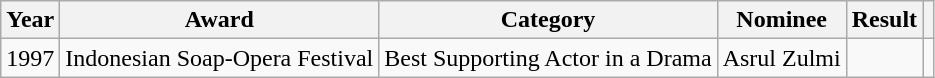<table class="wikitable unsortable">
<tr>
<th>Year</th>
<th>Award</th>
<th>Category</th>
<th>Nominee</th>
<th>Result</th>
<th></th>
</tr>
<tr>
<td>1997</td>
<td>Indonesian Soap-Opera Festival</td>
<td>Best Supporting Actor in a Drama</td>
<td>Asrul Zulmi</td>
<td></td>
<td align="center"></td>
</tr>
</table>
